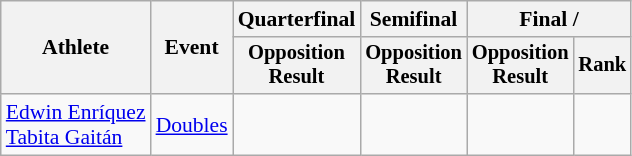<table class=wikitable style=font-size:90%>
<tr>
<th rowspan=2>Athlete</th>
<th rowspan=2>Event</th>
<th>Quarterfinal</th>
<th>Semifinal</th>
<th colspan=2>Final / </th>
</tr>
<tr style=font-size:95%>
<th>Opposition<br>Result</th>
<th>Opposition<br>Result</th>
<th>Opposition<br>Result</th>
<th>Rank</th>
</tr>
<tr>
<td align=left><a href='#'>Edwin Enríquez</a><br><a href='#'>Tabita Gaitán</a></td>
<td align=left><a href='#'>Doubles</a></td>
<td></td>
<td></td>
<td></td>
<td></td>
</tr>
</table>
